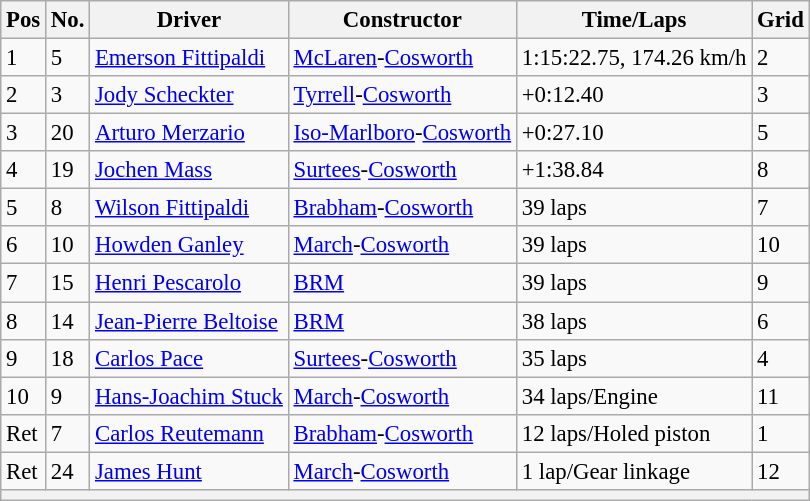<table class="wikitable" style="font-size: 95%;">
<tr>
<th>Pos</th>
<th>No.</th>
<th>Driver</th>
<th>Constructor</th>
<th>Time/Laps</th>
<th>Grid</th>
</tr>
<tr>
<td>1</td>
<td>5</td>
<td> <a href='#'>Emerson Fittipaldi</a></td>
<td><a href='#'>McLaren</a>-<a href='#'>Cosworth</a></td>
<td>1:15:22.75, 174.26 km/h</td>
<td>2</td>
</tr>
<tr>
<td>2</td>
<td>3</td>
<td> <a href='#'>Jody Scheckter</a></td>
<td><a href='#'>Tyrrell</a>-<a href='#'>Cosworth</a></td>
<td>+0:12.40</td>
<td>3</td>
</tr>
<tr>
<td>3</td>
<td>20</td>
<td> <a href='#'>Arturo Merzario</a></td>
<td><a href='#'>Iso-Marlboro</a>-<a href='#'>Cosworth</a></td>
<td>+0:27.10</td>
<td>5</td>
</tr>
<tr>
<td>4</td>
<td>19</td>
<td> <a href='#'>Jochen Mass</a></td>
<td><a href='#'>Surtees</a>-<a href='#'>Cosworth</a></td>
<td>+1:38.84</td>
<td>8</td>
</tr>
<tr>
<td>5</td>
<td>8</td>
<td> <a href='#'>Wilson Fittipaldi</a></td>
<td><a href='#'>Brabham</a>-<a href='#'>Cosworth</a></td>
<td>39 laps</td>
<td>7</td>
</tr>
<tr>
<td>6</td>
<td>10</td>
<td> <a href='#'>Howden Ganley</a></td>
<td><a href='#'>March</a>-<a href='#'>Cosworth</a></td>
<td>39 laps</td>
<td>10</td>
</tr>
<tr>
<td>7</td>
<td>15</td>
<td> <a href='#'>Henri Pescarolo</a></td>
<td><a href='#'>BRM</a></td>
<td>39 laps</td>
<td>9</td>
</tr>
<tr>
<td>8</td>
<td>14</td>
<td> <a href='#'>Jean-Pierre Beltoise</a></td>
<td><a href='#'>BRM</a></td>
<td>38 laps</td>
<td>6</td>
</tr>
<tr>
<td>9</td>
<td>18</td>
<td> <a href='#'>Carlos Pace</a></td>
<td><a href='#'>Surtees</a>-<a href='#'>Cosworth</a></td>
<td>35 laps</td>
<td>4</td>
</tr>
<tr>
<td>10</td>
<td>9</td>
<td> <a href='#'>Hans-Joachim Stuck</a></td>
<td><a href='#'>March</a>-<a href='#'>Cosworth</a></td>
<td>34 laps/Engine</td>
<td>11</td>
</tr>
<tr>
<td>Ret</td>
<td>7</td>
<td> <a href='#'>Carlos Reutemann</a></td>
<td><a href='#'>Brabham</a>-<a href='#'>Cosworth</a></td>
<td>12 laps/Holed piston</td>
<td>1</td>
</tr>
<tr>
<td>Ret</td>
<td>24</td>
<td> <a href='#'>James Hunt</a></td>
<td><a href='#'>March</a>-<a href='#'>Cosworth</a></td>
<td>1 lap/Gear linkage</td>
<td>12</td>
</tr>
<tr>
<th colspan="6"></th>
</tr>
</table>
